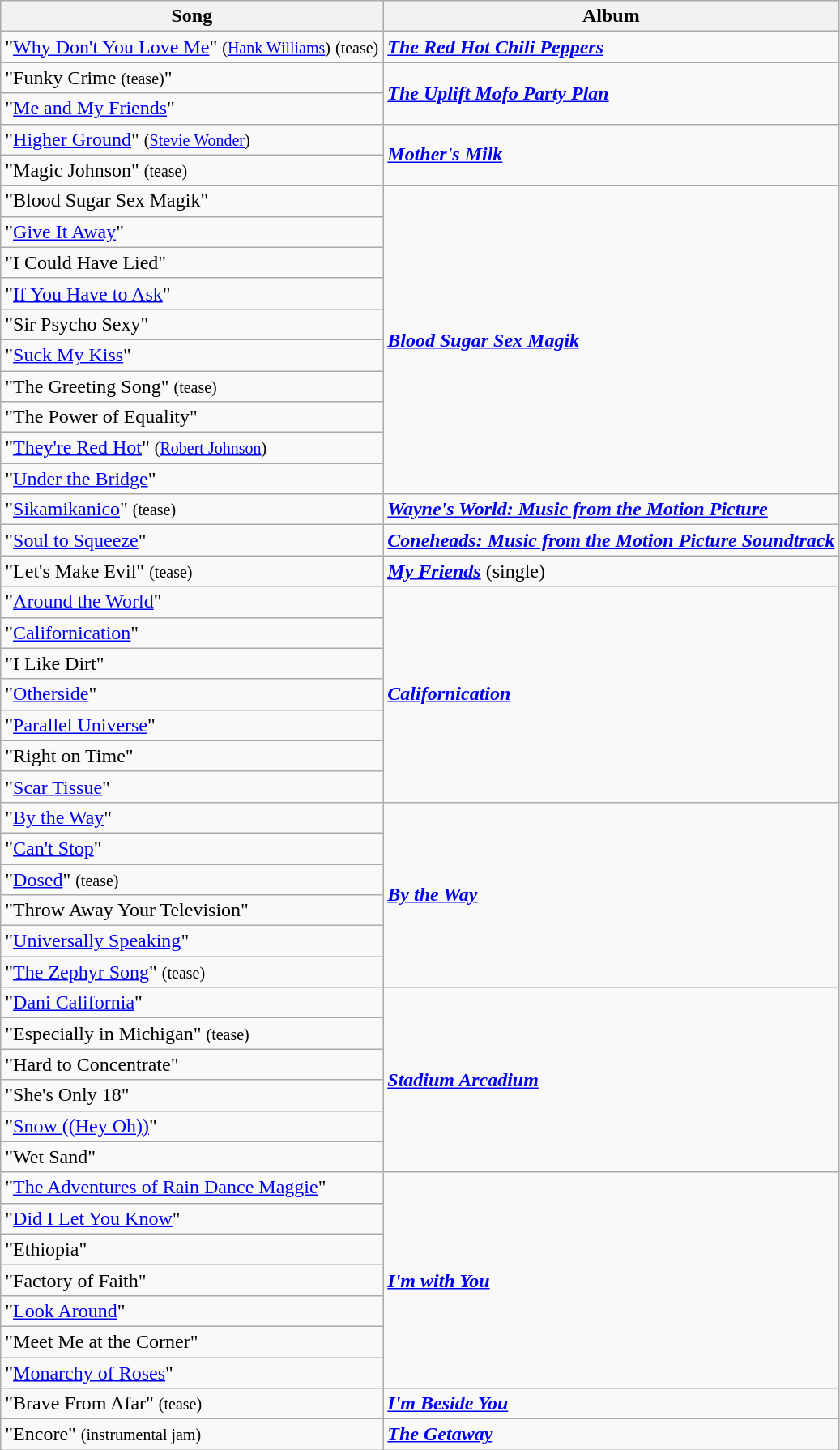<table class="wikitable sortable">
<tr>
<th>Song</th>
<th>Album</th>
</tr>
<tr>
<td>"<a href='#'>Why Don't You Love Me</a>" <small>(<a href='#'>Hank Williams</a>)</small> <small>(tease)</small></td>
<td><strong><em><a href='#'>The Red Hot Chili Peppers</a></em></strong></td>
</tr>
<tr>
<td>"Funky Crime <small>(tease)</small>"</td>
<td rowspan="2"><strong><em><a href='#'>The Uplift Mofo Party Plan</a></em></strong></td>
</tr>
<tr>
<td>"<a href='#'>Me and My Friends</a>"</td>
</tr>
<tr>
<td>"<a href='#'>Higher Ground</a>" <small>(<a href='#'>Stevie Wonder</a>)</small></td>
<td rowspan="2"><strong><em><a href='#'>Mother's Milk</a></em></strong></td>
</tr>
<tr>
<td>"Magic Johnson" <small>(tease)</small></td>
</tr>
<tr>
<td>"Blood Sugar Sex Magik"</td>
<td rowspan="10"><strong><em><a href='#'>Blood Sugar Sex Magik</a></em></strong></td>
</tr>
<tr>
<td>"<a href='#'>Give It Away</a>"</td>
</tr>
<tr>
<td>"I Could Have Lied"</td>
</tr>
<tr>
<td>"<a href='#'>If You Have to Ask</a>"</td>
</tr>
<tr>
<td>"Sir Psycho Sexy"</td>
</tr>
<tr>
<td>"<a href='#'>Suck My Kiss</a>"</td>
</tr>
<tr>
<td>"The Greeting Song" <small>(tease)</small></td>
</tr>
<tr>
<td>"The Power of Equality"</td>
</tr>
<tr>
<td>"<a href='#'>They're Red Hot</a>" <small>(<a href='#'>Robert Johnson</a>)</small></td>
</tr>
<tr>
<td>"<a href='#'>Under the Bridge</a>"</td>
</tr>
<tr>
<td>"<a href='#'>Sikamikanico</a>" <small>(tease)</small></td>
<td><strong><em><a href='#'>Wayne's World: Music from the Motion Picture</a></em></strong></td>
</tr>
<tr>
<td>"<a href='#'>Soul to Squeeze</a>"</td>
<td><strong><em><a href='#'>Coneheads: Music from the Motion Picture Soundtrack</a></em></strong></td>
</tr>
<tr>
<td>"Let's Make Evil" <small>(tease)</small></td>
<td><strong><em><a href='#'>My Friends</a></em></strong> (single)</td>
</tr>
<tr>
<td>"<a href='#'>Around the World</a>"</td>
<td rowspan="7"><strong><em><a href='#'>Californication</a></em></strong></td>
</tr>
<tr>
<td>"<a href='#'>Californication</a>"</td>
</tr>
<tr>
<td>"I Like Dirt"</td>
</tr>
<tr>
<td>"<a href='#'>Otherside</a>"</td>
</tr>
<tr>
<td>"<a href='#'>Parallel Universe</a>"</td>
</tr>
<tr>
<td>"Right on Time"</td>
</tr>
<tr>
<td>"<a href='#'>Scar Tissue</a>"</td>
</tr>
<tr>
<td>"<a href='#'>By the Way</a>"</td>
<td rowspan="6"><strong><em><a href='#'>By the Way</a></em></strong></td>
</tr>
<tr>
<td>"<a href='#'>Can't Stop</a>"</td>
</tr>
<tr>
<td>"<a href='#'>Dosed</a>" <small>(tease)</small></td>
</tr>
<tr>
<td>"Throw Away Your Television"</td>
</tr>
<tr>
<td>"<a href='#'>Universally Speaking</a>"</td>
</tr>
<tr>
<td>"<a href='#'>The Zephyr Song</a>" <small>(tease)</small></td>
</tr>
<tr>
<td>"<a href='#'>Dani California</a>"</td>
<td rowspan="6"><strong><em><a href='#'>Stadium Arcadium</a></em></strong></td>
</tr>
<tr>
<td>"Especially in Michigan" <small>(tease)</small></td>
</tr>
<tr>
<td>"Hard to Concentrate"</td>
</tr>
<tr>
<td>"She's Only 18"</td>
</tr>
<tr>
<td>"<a href='#'>Snow ((Hey Oh))</a>"</td>
</tr>
<tr>
<td>"Wet Sand"</td>
</tr>
<tr>
<td>"<a href='#'>The Adventures of Rain Dance Maggie</a>"</td>
<td rowspan="7"><strong><em><a href='#'>I'm with You</a></em></strong></td>
</tr>
<tr>
<td>"<a href='#'>Did I Let You Know</a>"</td>
</tr>
<tr>
<td>"Ethiopia"</td>
</tr>
<tr>
<td>"Factory of Faith"</td>
</tr>
<tr>
<td>"<a href='#'>Look Around</a>"</td>
</tr>
<tr>
<td>"Meet Me at the Corner"</td>
</tr>
<tr>
<td>"<a href='#'>Monarchy of Roses</a>"</td>
</tr>
<tr>
<td>"Brave From Afar" <small>(tease)</small></td>
<td><strong><em><a href='#'>I'm Beside You</a></em></strong></td>
</tr>
<tr>
<td>"Encore" <small>(instrumental jam)</small></td>
<td><strong><em><a href='#'>The Getaway</a></em></strong></td>
</tr>
</table>
